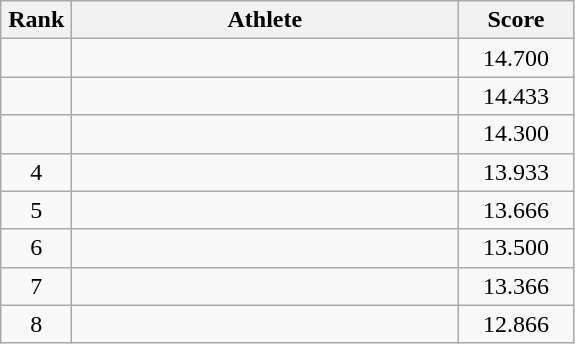<table class=wikitable style="text-align:center">
<tr>
<th width=40>Rank</th>
<th width=250>Athlete</th>
<th width=70>Score</th>
</tr>
<tr>
<td></td>
<td align=left></td>
<td>14.700</td>
</tr>
<tr>
<td></td>
<td align=left></td>
<td>14.433</td>
</tr>
<tr>
<td></td>
<td align=left></td>
<td>14.300</td>
</tr>
<tr>
<td>4</td>
<td align=left></td>
<td>13.933</td>
</tr>
<tr>
<td>5</td>
<td align=left></td>
<td>13.666</td>
</tr>
<tr>
<td>6</td>
<td align=left></td>
<td>13.500</td>
</tr>
<tr>
<td>7</td>
<td align=left></td>
<td>13.366</td>
</tr>
<tr>
<td>8</td>
<td align=left></td>
<td>12.866</td>
</tr>
</table>
